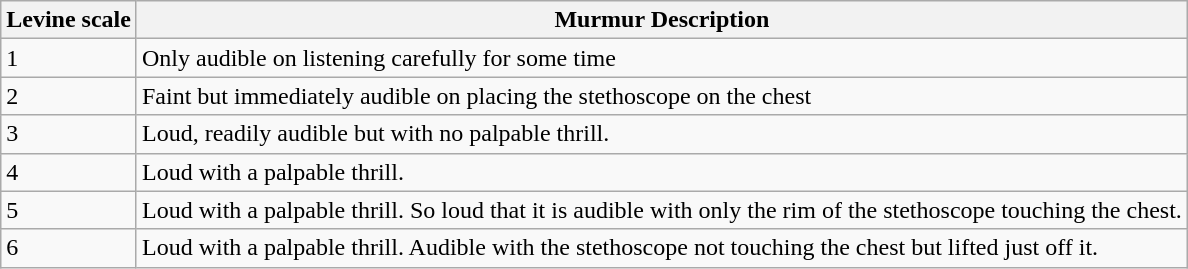<table class="wikitable">
<tr>
<th>Levine scale</th>
<th>Murmur Description</th>
</tr>
<tr>
<td>1</td>
<td>Only audible on listening carefully for some time</td>
</tr>
<tr>
<td>2</td>
<td>Faint but immediately audible on placing the stethoscope on the chest</td>
</tr>
<tr>
<td>3</td>
<td>Loud, readily audible but with no palpable thrill.</td>
</tr>
<tr>
<td>4</td>
<td>Loud with a palpable thrill.</td>
</tr>
<tr>
<td>5</td>
<td>Loud with a palpable thrill. So loud that it is audible with only the rim of the stethoscope touching the chest.</td>
</tr>
<tr>
<td>6</td>
<td>Loud with a palpable thrill. Audible with the stethoscope not touching the chest but lifted just off it.</td>
</tr>
</table>
